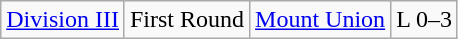<table class="wikitable">
<tr>
<td rowspan="5"><a href='#'>Division III</a></td>
<td>First Round</td>
<td><a href='#'>Mount Union</a></td>
<td>L 0–3</td>
</tr>
</table>
